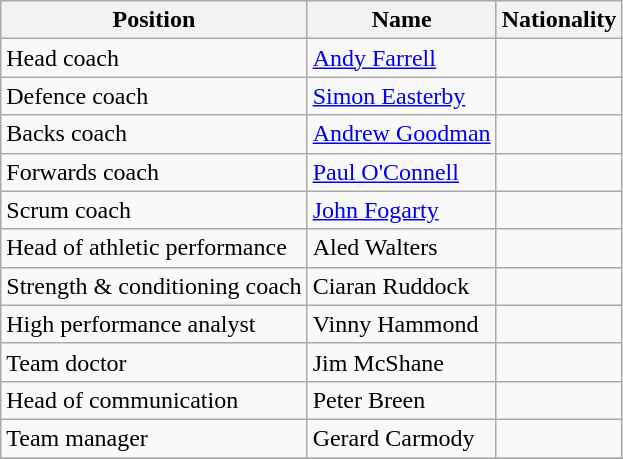<table class="wikitable">
<tr>
<th>Position</th>
<th>Name</th>
<th>Nationality</th>
</tr>
<tr>
<td>Head coach</td>
<td><a href='#'>Andy Farrell</a></td>
<td></td>
</tr>
<tr>
<td>Defence coach</td>
<td><a href='#'>Simon Easterby</a></td>
<td></td>
</tr>
<tr>
<td>Backs coach</td>
<td><a href='#'>Andrew Goodman</a></td>
<td></td>
</tr>
<tr>
<td>Forwards coach</td>
<td><a href='#'>Paul O'Connell</a></td>
<td></td>
</tr>
<tr>
<td>Scrum coach</td>
<td><a href='#'>John Fogarty</a></td>
<td></td>
</tr>
<tr>
<td>Head of athletic performance</td>
<td>Aled Walters</td>
<td></td>
</tr>
<tr>
<td>Strength & conditioning coach</td>
<td>Ciaran Ruddock</td>
<td></td>
</tr>
<tr>
<td>High performance analyst</td>
<td>Vinny Hammond</td>
<td></td>
</tr>
<tr>
<td>Team doctor</td>
<td>Jim McShane</td>
<td></td>
</tr>
<tr>
<td>Head of communication</td>
<td>Peter Breen</td>
<td></td>
</tr>
<tr>
<td>Team manager</td>
<td>Gerard Carmody</td>
<td></td>
</tr>
<tr>
</tr>
</table>
